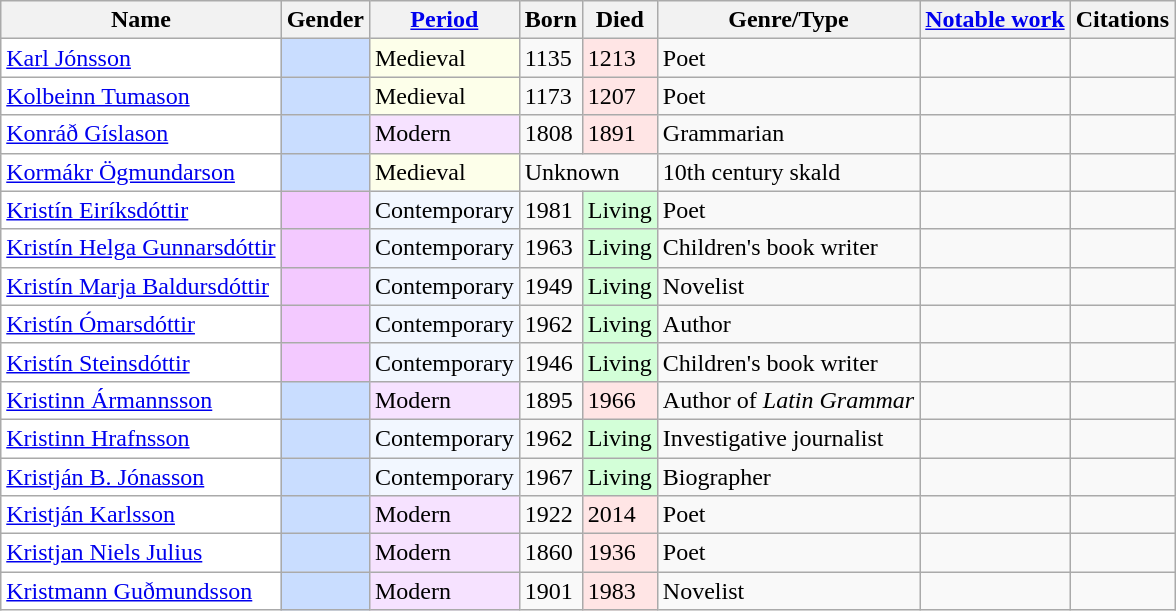<table class="wikitable sortable sort-under" summary="The first column lists the names, starting with given name, then surname. The next column gives the gender. The next three columns give details on when the individual lived, then the specialisation of the individual, with a notable work and citations following.">
<tr>
<th scope="col">Name</th>
<th scope="col">Gender</th>
<th scope="col" class="unsortable"><a href='#'>Period</a></th>
<th scope="col">Born</th>
<th scope="col">Died</th>
<th scope="col" class="unsortable" abbr="type">Genre/Type</th>
<th class="unsortable" scope="col"><a href='#'>Notable work</a></th>
<th scope="col" class="unsortable">Citations</th>
</tr>
<tr>
<td style="background:white"><a href='#'>Karl Jónsson</a></td>
<td style="background:#c9ddff"></td>
<td style="background:#fdffea">Medieval</td>
<td>1135</td>
<td style="background:#ffe5e5">1213</td>
<td>Poet</td>
<td></td>
<td></td>
</tr>
<tr>
<td style="background:white"><a href='#'>Kolbeinn Tumason</a></td>
<td style="background:#c9ddff"></td>
<td style="background:#fdffea">Medieval</td>
<td>1173</td>
<td style="background:#ffe5e5">1207</td>
<td>Poet</td>
<td></td>
<td></td>
</tr>
<tr>
<td style="background:white"><a href='#'>Konráð Gíslason</a></td>
<td style="background:#c9ddff"></td>
<td style="background:#f6e2ff">Modern</td>
<td>1808</td>
<td style="background:#ffe5e5">1891</td>
<td>Grammarian</td>
<td></td>
<td></td>
</tr>
<tr>
<td style="background:white"><a href='#'>Kormákr Ögmundarson</a></td>
<td style="background:#c9ddff"></td>
<td style="background:#fdffea">Medieval</td>
<td colspan="2">Unknown</td>
<td>10th century skald</td>
<td></td>
<td></td>
</tr>
<tr>
<td style="background:white"><a href='#'>Kristín Eiríksdóttir</a></td>
<td style="background:#f3c9ff"></td>
<td style="background:#f2f7ff">Contemporary</td>
<td>1981</td>
<td style="background:#d3ffd8">Living</td>
<td>Poet</td>
<td></td>
<td></td>
</tr>
<tr>
<td style="background:white"><a href='#'>Kristín Helga Gunnarsdóttir</a></td>
<td style="background:#f3c9ff"></td>
<td style="background:#f2f7ff">Contemporary</td>
<td>1963</td>
<td style="background:#d3ffd8">Living</td>
<td>Children's book writer</td>
<td></td>
<td></td>
</tr>
<tr>
<td style="background:white"><a href='#'>Kristín Marja Baldursdóttir</a></td>
<td style="background:#f3c9ff"></td>
<td style="background:#f2f7ff">Contemporary</td>
<td>1949</td>
<td style="background:#d3ffd8">Living</td>
<td>Novelist</td>
<td></td>
<td></td>
</tr>
<tr>
<td style="background:white"><a href='#'>Kristín Ómarsdóttir</a></td>
<td style="background:#f3c9ff"></td>
<td style="background:#f2f7ff">Contemporary</td>
<td>1962</td>
<td style="background:#d3ffd8">Living</td>
<td>Author</td>
<td></td>
<td></td>
</tr>
<tr>
<td style="background:white"><a href='#'>Kristín Steinsdóttir</a></td>
<td style="background:#f3c9ff"></td>
<td style="background:#f2f7ff">Contemporary</td>
<td>1946</td>
<td style="background:#d3ffd8">Living</td>
<td>Children's book writer</td>
<td></td>
<td></td>
</tr>
<tr>
<td style="background:white"><a href='#'>Kristinn Ármannsson</a></td>
<td style="background:#c9ddff"></td>
<td style="background:#f6e2ff">Modern</td>
<td>1895</td>
<td style="background:#ffe5e5">1966</td>
<td>Author of <em>Latin Grammar</em></td>
<td></td>
<td></td>
</tr>
<tr>
<td style="background:white"><a href='#'>Kristinn Hrafnsson</a></td>
<td style="background:#c9ddff"></td>
<td style="background:#f2f7ff">Contemporary</td>
<td>1962</td>
<td style="background:#d3ffd8">Living</td>
<td>Investigative journalist</td>
<td></td>
<td></td>
</tr>
<tr>
<td style="background:white"><a href='#'>Kristján B. Jónasson</a></td>
<td style="background:#c9ddff"></td>
<td style="background:#f2f7ff">Contemporary</td>
<td>1967</td>
<td style="background:#d3ffd8">Living</td>
<td>Biographer</td>
<td></td>
<td></td>
</tr>
<tr>
<td style="background:white"><a href='#'>Kristján Karlsson</a></td>
<td style="background:#c9ddff"></td>
<td style="background:#f6e2ff">Modern</td>
<td>1922</td>
<td style="background:#ffe5e5">2014</td>
<td>Poet</td>
<td></td>
<td></td>
</tr>
<tr>
<td style="background:white"><a href='#'>Kristjan Niels Julius</a></td>
<td style="background:#c9ddff"></td>
<td style="background:#f6e2ff">Modern</td>
<td>1860</td>
<td style="background:#ffe5e5">1936</td>
<td>Poet</td>
<td></td>
<td></td>
</tr>
<tr>
<td style="background:white"><a href='#'>Kristmann Guðmundsson</a></td>
<td style="background:#c9ddff"></td>
<td style="background:#f6e2ff">Modern</td>
<td>1901</td>
<td style="background:#ffe5e5">1983</td>
<td>Novelist</td>
<td></td>
<td></td>
</tr>
</table>
